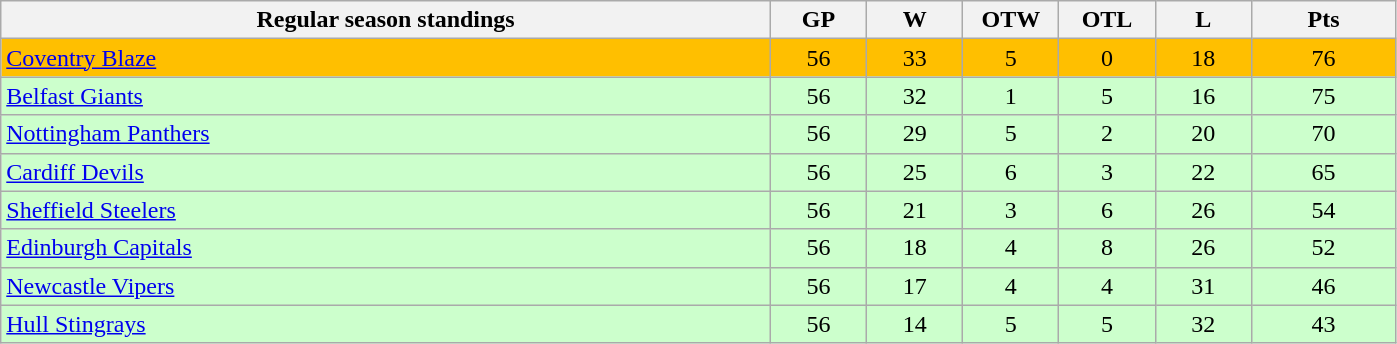<table class="wikitable">
<tr>
<th width="40%">Regular season standings</th>
<th width="5%">GP</th>
<th width="5%">W</th>
<th width="5%">OTW</th>
<th width="5%">OTL</th>
<th width="5%">L</th>
<th width="7.5%">Pts</th>
</tr>
<tr align=center bgcolor="#FFBF00">
<td align=left><a href='#'>Coventry Blaze</a></td>
<td>56</td>
<td>33</td>
<td>5</td>
<td>0</td>
<td>18</td>
<td>76</td>
</tr>
<tr align=center bgcolor="#CCFFCC">
<td align=left><a href='#'>Belfast Giants</a></td>
<td>56</td>
<td>32</td>
<td>1</td>
<td>5</td>
<td>16</td>
<td>75</td>
</tr>
<tr align=center bgcolor="#CCFFCC">
<td align=left><a href='#'>Nottingham Panthers</a></td>
<td>56</td>
<td>29</td>
<td>5</td>
<td>2</td>
<td>20</td>
<td>70</td>
</tr>
<tr align=center bgcolor="#CCFFCC">
<td align=left><a href='#'>Cardiff Devils</a></td>
<td>56</td>
<td>25</td>
<td>6</td>
<td>3</td>
<td>22</td>
<td>65</td>
</tr>
<tr align=center bgcolor="#CCFFCC">
<td align=left><a href='#'>Sheffield Steelers</a></td>
<td>56</td>
<td>21</td>
<td>3</td>
<td>6</td>
<td>26</td>
<td>54</td>
</tr>
<tr align=center bgcolor="#CCFFCC">
<td align=left><a href='#'>Edinburgh Capitals</a></td>
<td>56</td>
<td>18</td>
<td>4</td>
<td>8</td>
<td>26</td>
<td>52</td>
</tr>
<tr align=center bgcolor="#CCFFCC">
<td align=left><a href='#'>Newcastle Vipers</a></td>
<td>56</td>
<td>17</td>
<td>4</td>
<td>4</td>
<td>31</td>
<td>46</td>
</tr>
<tr align=center bgcolor="#CCFFCC">
<td align=left><a href='#'>Hull Stingrays</a></td>
<td>56</td>
<td>14</td>
<td>5</td>
<td>5</td>
<td>32</td>
<td>43</td>
</tr>
</table>
